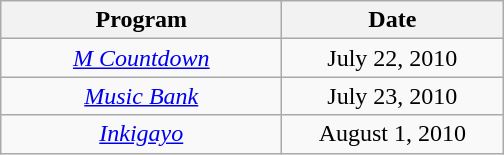<table class="wikitable" style="text-align:center">
<tr>
<th width="180">Program</th>
<th width="140">Date</th>
</tr>
<tr>
<td><em><a href='#'>M Countdown</a></em></td>
<td>July 22, 2010</td>
</tr>
<tr>
<td><em><a href='#'>Music Bank</a></em></td>
<td>July 23, 2010</td>
</tr>
<tr>
<td><em><a href='#'>Inkigayo</a></em></td>
<td>August 1, 2010</td>
</tr>
</table>
